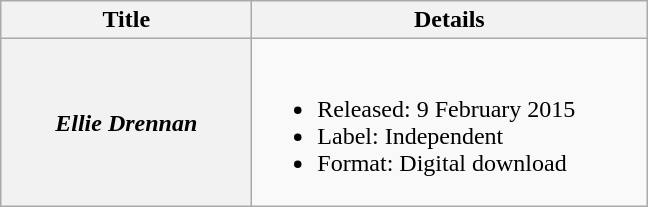<table class="wikitable plainrowheaders">
<tr>
<th scope="col" style="width:10em;">Title</th>
<th scope="col" style="width:16em;">Details</th>
</tr>
<tr>
<th scope="row"><em>Ellie Drennan</em></th>
<td><br><ul><li>Released: 9 February 2015</li><li>Label: Independent</li><li>Format: Digital download</li></ul></td>
</tr>
</table>
